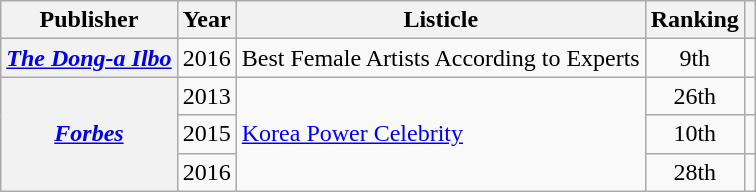<table class="wikitable plainrowheaders sortable" style="margin-right: 0;">
<tr>
<th scope="col">Publisher</th>
<th scope="col">Year</th>
<th scope="col">Listicle</th>
<th scope="col">Ranking</th>
<th scope="col" class="unsortable"></th>
</tr>
<tr>
<th scope="row"><em><a href='#'>The Dong-a Ilbo</a></em></th>
<td>2016</td>
<td>Best Female Artists According to Experts</td>
<td style="text-align:center;">9th</td>
<td style="text-align:center;"></td>
</tr>
<tr>
<th rowspan="3" scope="row"><em><a href='#'>Forbes</a></em></th>
<td>2013</td>
<td rowspan="3"><a href='#'>Korea Power Celebrity</a></td>
<td style="text-align:center;">26th</td>
<td style="text-align:center;"></td>
</tr>
<tr>
<td>2015</td>
<td style="text-align:center;">10th</td>
<td style="text-align:center;"></td>
</tr>
<tr>
<td>2016</td>
<td style="text-align:center;">28th</td>
<td style="text-align:center;"></td>
</tr>
</table>
